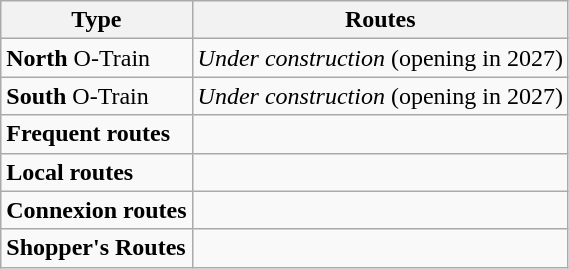<table class="wikitable">
<tr>
<th>Type</th>
<th>Routes</th>
</tr>
<tr>
<td><strong>North</strong> O-Train</td>
<td> <em>Under construction</em> (opening in 2027)</td>
</tr>
<tr>
<td><strong>South</strong> O-Train</td>
<td> <em>Under construction</em> (opening in 2027)</td>
</tr>
<tr>
<td><strong>Frequent routes</strong></td>
<td> </td>
</tr>
<tr>
<td><strong>Local routes</strong></td>
<td> </td>
</tr>
<tr>
<td><strong>Connexion routes</strong></td>
<td>        </td>
</tr>
<tr>
<td><strong>Shopper's Routes</strong></td>
<td></td>
</tr>
</table>
